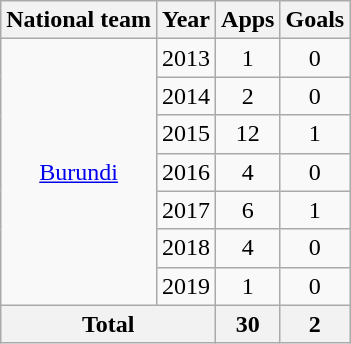<table class="wikitable" style="text-align: center;">
<tr>
<th>National team</th>
<th>Year</th>
<th>Apps</th>
<th>Goals</th>
</tr>
<tr>
<td rowspan="7"><a href='#'>Burundi</a></td>
<td>2013</td>
<td>1</td>
<td>0</td>
</tr>
<tr>
<td>2014</td>
<td>2</td>
<td>0</td>
</tr>
<tr>
<td>2015</td>
<td>12</td>
<td>1</td>
</tr>
<tr>
<td>2016</td>
<td>4</td>
<td>0</td>
</tr>
<tr>
<td>2017</td>
<td>6</td>
<td>1</td>
</tr>
<tr>
<td>2018</td>
<td>4</td>
<td>0</td>
</tr>
<tr>
<td>2019</td>
<td>1</td>
<td>0</td>
</tr>
<tr>
<th colspan="2">Total</th>
<th>30</th>
<th>2</th>
</tr>
</table>
